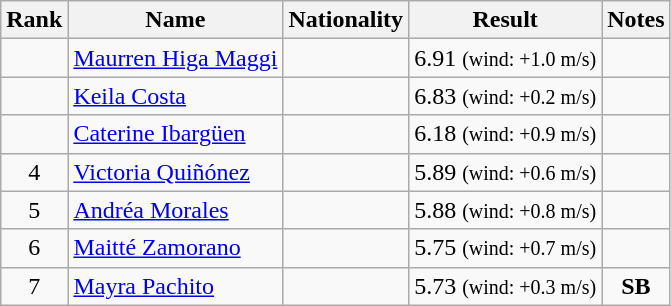<table class="wikitable sortable" style="text-align:center">
<tr>
<th>Rank</th>
<th>Name</th>
<th>Nationality</th>
<th>Result</th>
<th>Notes</th>
</tr>
<tr>
<td></td>
<td align=left><a href='#'>Maurren Higa Maggi</a></td>
<td align=left></td>
<td>6.91 <small>(wind: +1.0 m/s)</small></td>
<td></td>
</tr>
<tr>
<td></td>
<td align=left><a href='#'>Keila Costa</a></td>
<td align=left></td>
<td>6.83 <small>(wind: +0.2 m/s)</small></td>
<td></td>
</tr>
<tr>
<td></td>
<td align=left><a href='#'>Caterine Ibargüen</a></td>
<td align=left></td>
<td>6.18 <small>(wind: +0.9 m/s)</small></td>
<td></td>
</tr>
<tr>
<td>4</td>
<td align=left><a href='#'>Victoria Quiñónez</a></td>
<td align=left></td>
<td>5.89 <small>(wind: +0.6 m/s)</small></td>
<td></td>
</tr>
<tr>
<td>5</td>
<td align=left><a href='#'>Andréa Morales</a></td>
<td align=left></td>
<td>5.88 <small>(wind: +0.8 m/s)</small></td>
<td></td>
</tr>
<tr>
<td>6</td>
<td align=left><a href='#'>Maitté Zamorano</a></td>
<td align=left></td>
<td>5.75 <small>(wind: +0.7 m/s)</small></td>
<td></td>
</tr>
<tr>
<td>7</td>
<td align=left><a href='#'>Mayra Pachito</a></td>
<td align=left></td>
<td>5.73 <small>(wind: +0.3 m/s)</small></td>
<td><strong>SB</strong></td>
</tr>
</table>
